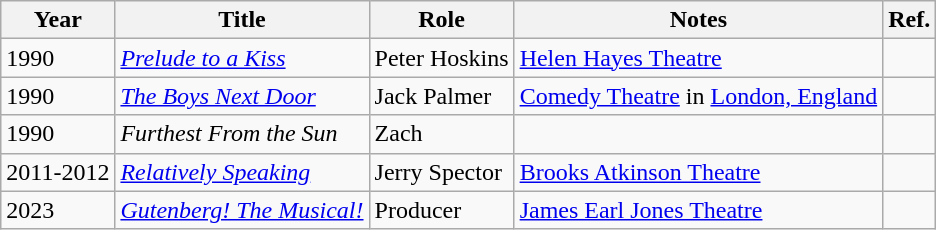<table class="wikitable sortable">
<tr>
<th>Year</th>
<th>Title</th>
<th>Role</th>
<th>Notes</th>
<th>Ref.</th>
</tr>
<tr>
<td>1990</td>
<td><em><a href='#'>Prelude to a Kiss</a></em></td>
<td>Peter Hoskins</td>
<td><a href='#'>Helen Hayes Theatre</a></td>
<td></td>
</tr>
<tr>
<td>1990</td>
<td><em><a href='#'>The Boys Next Door</a></em></td>
<td>Jack Palmer</td>
<td><a href='#'>Comedy Theatre</a> in <a href='#'>London, England</a></td>
<td></td>
</tr>
<tr>
<td>1990</td>
<td><em>Furthest From the Sun</em></td>
<td>Zach</td>
<td></td>
<td></td>
</tr>
<tr>
<td>2011-2012</td>
<td><em><a href='#'>Relatively Speaking</a></em></td>
<td>Jerry Spector</td>
<td><a href='#'>Brooks Atkinson Theatre</a></td>
<td></td>
</tr>
<tr>
<td>2023</td>
<td><em><a href='#'>Gutenberg! The Musical!</a></em></td>
<td>Producer</td>
<td><a href='#'>James Earl Jones Theatre</a></td>
<td></td>
</tr>
</table>
